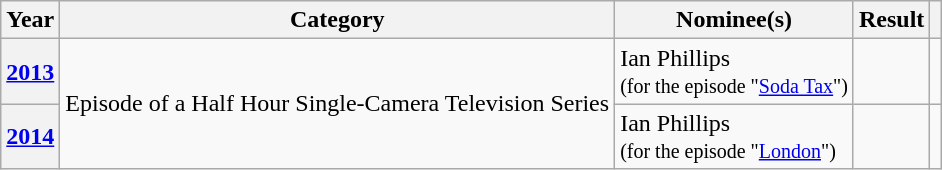<table class="wikitable plainrowheaders">
<tr>
<th scope="col">Year</th>
<th scope="col">Category</th>
<th scope="col">Nominee(s)</th>
<th scope="col">Result</th>
<th scope="col"></th>
</tr>
<tr>
<th scope="row"><a href='#'>2013</a></th>
<td rowspan="2">Episode of a Half Hour Single-Camera Television Series</td>
<td>Ian Phillips<br><small>(for the episode "<a href='#'>Soda Tax</a>")</small></td>
<td></td>
<td style="text-align:center;"></td>
</tr>
<tr>
<th scope="row"><a href='#'>2014</a></th>
<td>Ian Phillips<br><small>(for the episode "<a href='#'>London</a>")</small></td>
<td></td>
<td style="text-align:center;"></td>
</tr>
</table>
